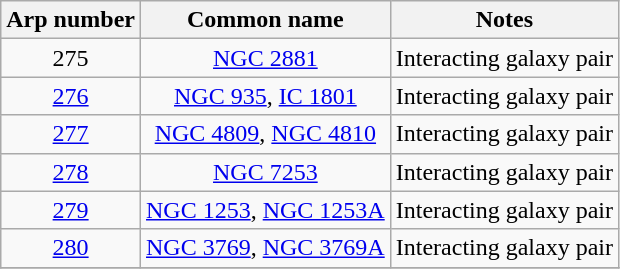<table class="wikitable" style="text-align:center;">
<tr>
<th>Arp number</th>
<th>Common name</th>
<th>Notes</th>
</tr>
<tr>
<td>275</td>
<td><a href='#'>NGC 2881</a></td>
<td>Interacting galaxy pair</td>
</tr>
<tr>
<td><a href='#'>276</a></td>
<td><a href='#'>NGC 935</a>, <a href='#'>IC 1801</a></td>
<td>Interacting galaxy pair</td>
</tr>
<tr>
<td><a href='#'>277</a></td>
<td><a href='#'>NGC 4809</a>, <a href='#'>NGC 4810</a></td>
<td>Interacting galaxy pair</td>
</tr>
<tr>
<td><a href='#'>278</a></td>
<td><a href='#'>NGC 7253</a></td>
<td>Interacting galaxy pair</td>
</tr>
<tr>
<td><a href='#'>279</a></td>
<td><a href='#'>NGC 1253</a>, <a href='#'>NGC 1253A</a></td>
<td>Interacting galaxy pair</td>
</tr>
<tr>
<td><a href='#'>280</a></td>
<td><a href='#'>NGC 3769</a>, <a href='#'>NGC 3769A</a></td>
<td>Interacting galaxy pair</td>
</tr>
<tr>
</tr>
</table>
